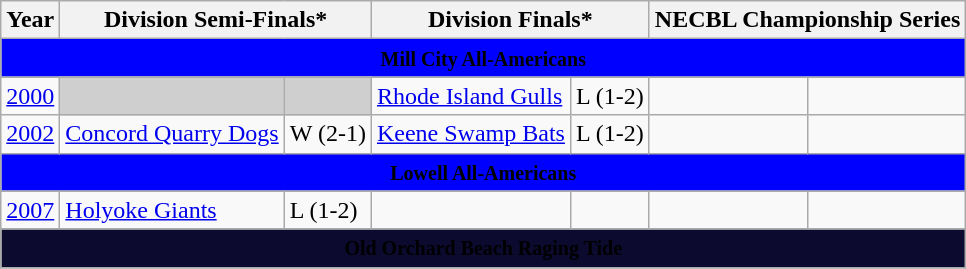<table class="wikitable">
<tr>
<th>Year</th>
<th colspan=2>Division Semi-Finals*</th>
<th colspan=2>Division Finals*</th>
<th colspan=2>NECBL Championship Series</th>
</tr>
<tr>
<th style="background-color:blue" colspan="7"><span><small>Mill City All-Americans</small></span></th>
</tr>
<tr>
<td><a href='#'>2000</a></td>
<th style="background-color:#cfcfcf;"></th>
<th style="background-color:#cfcfcf;"></th>
<td><a href='#'>Rhode Island Gulls</a></td>
<td>L (1-2)</td>
<td></td>
<td></td>
</tr>
<tr>
<td><a href='#'>2002</a></td>
<td><a href='#'>Concord Quarry Dogs</a></td>
<td>W (2-1)</td>
<td><a href='#'>Keene Swamp Bats</a></td>
<td>L (1-2)</td>
<td></td>
<td></td>
</tr>
<tr>
<th style="background-color:blue" colspan="7"><span><small>Lowell All-Americans</small></span></th>
</tr>
<tr>
<td><a href='#'>2007</a></td>
<td><a href='#'>Holyoke Giants</a></td>
<td>L (1-2)</td>
<td></td>
<td></td>
<td></td>
<td></td>
</tr>
<tr>
<th style="background-color:#0C0A2F" colspan="7"><span><small>Old Orchard Beach Raging Tide</small></span></th>
</tr>
<tr>
</tr>
</table>
